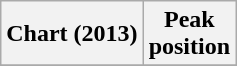<table class="wikitable sortable plainrowheaders" style="text-align:center">
<tr>
<th scope="col">Chart (2013)</th>
<th scope="col">Peak<br>position</th>
</tr>
<tr>
</tr>
</table>
